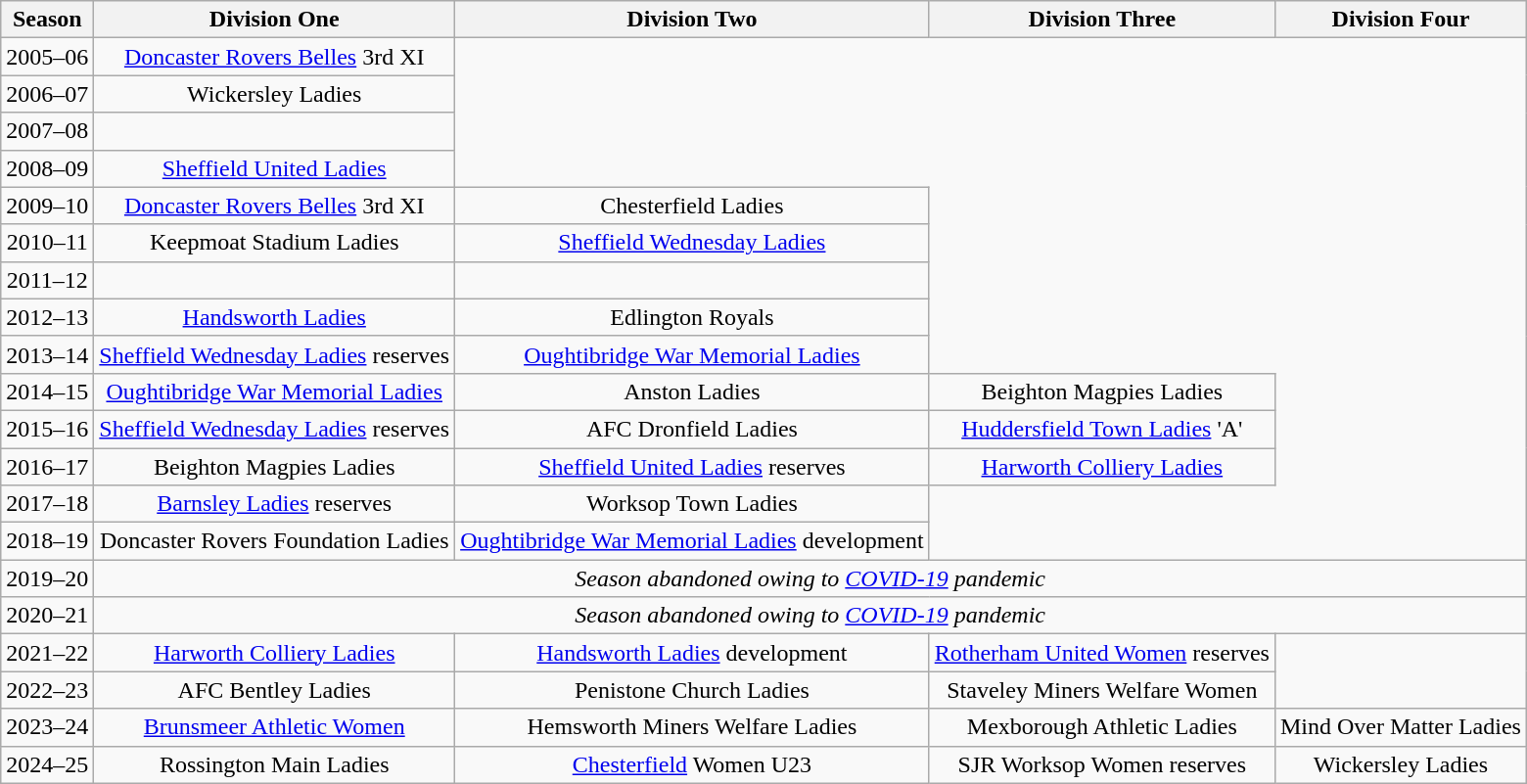<table class="wikitable" style="text-align: center">
<tr>
<th>Season</th>
<th>Division One</th>
<th>Division Two</th>
<th>Division Three</th>
<th>Division Four</th>
</tr>
<tr>
<td>2005–06</td>
<td><a href='#'>Doncaster Rovers Belles</a> 3rd XI</td>
</tr>
<tr>
<td>2006–07</td>
<td>Wickersley Ladies</td>
</tr>
<tr>
<td>2007–08</td>
<td></td>
</tr>
<tr>
<td>2008–09</td>
<td><a href='#'>Sheffield United Ladies</a></td>
</tr>
<tr>
<td>2009–10</td>
<td><a href='#'>Doncaster Rovers Belles</a> 3rd XI</td>
<td>Chesterfield Ladies</td>
</tr>
<tr>
<td>2010–11</td>
<td>Keepmoat Stadium Ladies</td>
<td><a href='#'>Sheffield Wednesday Ladies</a></td>
</tr>
<tr>
<td>2011–12</td>
<td></td>
<td></td>
</tr>
<tr>
<td>2012–13</td>
<td><a href='#'>Handsworth Ladies</a></td>
<td>Edlington Royals</td>
</tr>
<tr>
<td>2013–14</td>
<td><a href='#'>Sheffield Wednesday Ladies</a> reserves</td>
<td><a href='#'>Oughtibridge War Memorial Ladies</a></td>
</tr>
<tr>
<td>2014–15</td>
<td><a href='#'>Oughtibridge War Memorial Ladies</a></td>
<td>Anston Ladies</td>
<td>Beighton Magpies Ladies</td>
</tr>
<tr>
<td>2015–16</td>
<td><a href='#'>Sheffield Wednesday Ladies</a> reserves</td>
<td>AFC Dronfield Ladies</td>
<td><a href='#'>Huddersfield Town Ladies</a> 'A'</td>
</tr>
<tr>
<td>2016–17</td>
<td>Beighton Magpies Ladies</td>
<td><a href='#'>Sheffield United Ladies</a> reserves</td>
<td><a href='#'>Harworth Colliery Ladies</a></td>
</tr>
<tr>
<td>2017–18</td>
<td><a href='#'>Barnsley Ladies</a> reserves</td>
<td>Worksop Town Ladies</td>
</tr>
<tr>
<td>2018–19</td>
<td>Doncaster Rovers Foundation Ladies</td>
<td><a href='#'>Oughtibridge War Memorial Ladies</a> development</td>
</tr>
<tr>
<td>2019–20</td>
<td colspan="4"><em>Season abandoned owing to <a href='#'>COVID-19</a> pandemic</em></td>
</tr>
<tr>
<td>2020–21</td>
<td colspan="4"><em>Season abandoned owing to <a href='#'>COVID-19</a> pandemic</em></td>
</tr>
<tr>
<td>2021–22</td>
<td><a href='#'>Harworth Colliery Ladies</a></td>
<td><a href='#'>Handsworth Ladies</a> development</td>
<td><a href='#'>Rotherham United Women</a> reserves</td>
</tr>
<tr>
<td>2022–23</td>
<td>AFC Bentley Ladies</td>
<td>Penistone Church Ladies</td>
<td>Staveley Miners Welfare Women</td>
</tr>
<tr>
<td>2023–24</td>
<td><a href='#'>Brunsmeer Athletic Women</a></td>
<td>Hemsworth Miners Welfare Ladies</td>
<td>Mexborough Athletic Ladies</td>
<td>Mind Over Matter Ladies</td>
</tr>
<tr>
<td>2024–25</td>
<td>Rossington Main Ladies</td>
<td><a href='#'>Chesterfield</a> Women U23</td>
<td>SJR Worksop Women reserves</td>
<td>Wickersley Ladies</td>
</tr>
</table>
